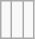<table class="wikitable">
<tr>
<td></td>
<td><br></td>
<td><br></td>
</tr>
</table>
